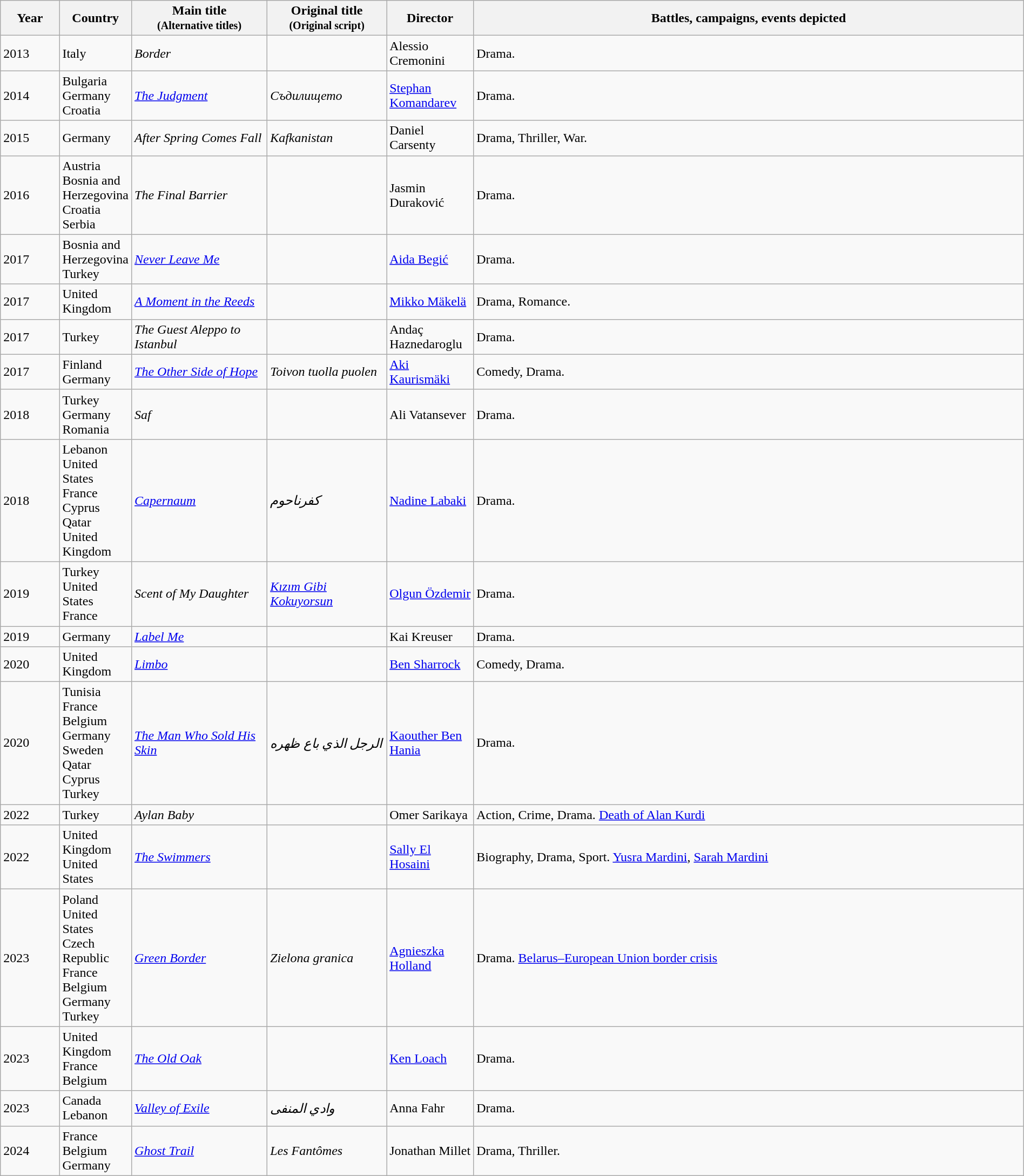<table class="wikitable sortable" style="width:100%;">
<tr>
<th class="unsortable">Year</th>
<th width= 80>Country</th>
<th width=160>Main title<br><small>(Alternative titles)</small></th>
<th width=140>Original title<br><small>(Original script)</small></th>
<th width=100>Director</th>
<th class="unsortable">Battles, campaigns, events depicted</th>
</tr>
<tr>
<td>2013</td>
<td>Italy</td>
<td><em>Border</em></td>
<td></td>
<td>Alessio Cremonini</td>
<td>Drama.</td>
</tr>
<tr>
<td>2014</td>
<td>Bulgaria<br>Germany<br>Croatia</td>
<td><em><a href='#'>The Judgment</a></em></td>
<td><em>Съдилището</em></td>
<td><a href='#'>Stephan Komandarev</a></td>
<td>Drama.</td>
</tr>
<tr>
<td>2015</td>
<td>Germany</td>
<td><em>After Spring Comes Fall</em></td>
<td><em>Kafkanistan</em></td>
<td>Daniel Carsenty</td>
<td>Drama, Thriller, War.</td>
</tr>
<tr>
<td>2016</td>
<td>Austria<br>Bosnia and Herzegovina<br>Croatia<br>Serbia</td>
<td><em>The Final Barrier</em></td>
<td></td>
<td>Jasmin Duraković</td>
<td>Drama.</td>
</tr>
<tr>
<td>2017</td>
<td>Bosnia and Herzegovina<br>Turkey</td>
<td><em><a href='#'>Never Leave Me</a></em></td>
<td></td>
<td><a href='#'>Aida Begić</a></td>
<td>Drama.</td>
</tr>
<tr>
<td>2017</td>
<td>United Kingdom</td>
<td><em><a href='#'>A Moment in the Reeds</a></em></td>
<td></td>
<td><a href='#'>Mikko Mäkelä</a></td>
<td>Drama, Romance.</td>
</tr>
<tr>
<td>2017</td>
<td>Turkey</td>
<td><em>The Guest Aleppo to Istanbul</em></td>
<td></td>
<td>Andaç Haznedaroglu</td>
<td>Drama.</td>
</tr>
<tr>
<td>2017</td>
<td>Finland<br>Germany</td>
<td><em><a href='#'>The Other Side of Hope</a></em></td>
<td><em>Toivon tuolla puolen</em></td>
<td><a href='#'>Aki Kaurismäki</a></td>
<td>Comedy, Drama.</td>
</tr>
<tr>
<td>2018</td>
<td>Turkey<br>Germany<br>Romania</td>
<td><em>Saf</em></td>
<td></td>
<td>Ali Vatansever</td>
<td>Drama.</td>
</tr>
<tr>
<td>2018</td>
<td>Lebanon<br>United States<br>France<br>Cyprus<br>Qatar<br>United Kingdom</td>
<td><em><a href='#'>Capernaum</a></em></td>
<td><em>كفرناحوم‎</em></td>
<td><a href='#'>Nadine Labaki</a></td>
<td>Drama.</td>
</tr>
<tr>
<td>2019</td>
<td>Turkey<br>United States<br>France</td>
<td><em>Scent of My Daughter</em></td>
<td><em><a href='#'>Kızım Gibi Kokuyorsun</a></em></td>
<td><a href='#'>Olgun Özdemir</a></td>
<td>Drama.</td>
</tr>
<tr>
<td>2019</td>
<td>Germany</td>
<td><em><a href='#'>Label Me</a></em></td>
<td></td>
<td>Kai Kreuser</td>
<td>Drama.</td>
</tr>
<tr>
<td>2020</td>
<td>United Kingdom</td>
<td><em><a href='#'>Limbo</a></em></td>
<td></td>
<td><a href='#'>Ben Sharrock</a></td>
<td>Comedy, Drama.</td>
</tr>
<tr>
<td>2020</td>
<td>Tunisia<br>France<br>Belgium<br>Germany<br>Sweden<br>Qatar<br>Cyprus<br>Turkey</td>
<td><em><a href='#'>The Man Who Sold His Skin</a></em></td>
<td><em>الرجل الذي باع ظهره</em></td>
<td><a href='#'>Kaouther Ben Hania</a></td>
<td>Drama.</td>
</tr>
<tr>
<td>2022</td>
<td>Turkey</td>
<td><em>Aylan Baby</em></td>
<td></td>
<td>Omer Sarikaya</td>
<td>Action, Crime, Drama. <a href='#'>Death of Alan Kurdi</a></td>
</tr>
<tr>
<td>2022</td>
<td>United Kingdom<br>United States</td>
<td><em><a href='#'>The Swimmers</a></em></td>
<td></td>
<td><a href='#'>Sally El Hosaini</a></td>
<td>Biography, Drama, Sport. <a href='#'>Yusra Mardini</a>, <a href='#'>Sarah Mardini</a></td>
</tr>
<tr>
<td>2023</td>
<td>Poland<br>United States<br>Czech Republic<br>France<br>Belgium<br>Germany<br>Turkey</td>
<td><em><a href='#'>Green Border</a></em></td>
<td><em>Zielona granica</em></td>
<td><a href='#'>Agnieszka Holland</a></td>
<td>Drama. <a href='#'>Belarus–European Union border crisis</a></td>
</tr>
<tr>
<td>2023</td>
<td>United Kingdom<br>France<br>Belgium</td>
<td><em><a href='#'>The Old Oak</a></em></td>
<td></td>
<td><a href='#'>Ken Loach</a></td>
<td>Drama.</td>
</tr>
<tr>
<td>2023</td>
<td>Canada<br>Lebanon</td>
<td><em><a href='#'>Valley of Exile</a></em></td>
<td><em>وادي المنفى</em></td>
<td>Anna Fahr</td>
<td>Drama.</td>
</tr>
<tr>
<td>2024</td>
<td>France<br>Belgium<br>Germany</td>
<td><em><a href='#'>Ghost Trail</a></em></td>
<td><em>Les Fantômes</em></td>
<td>Jonathan Millet</td>
<td>Drama, Thriller.</td>
</tr>
</table>
